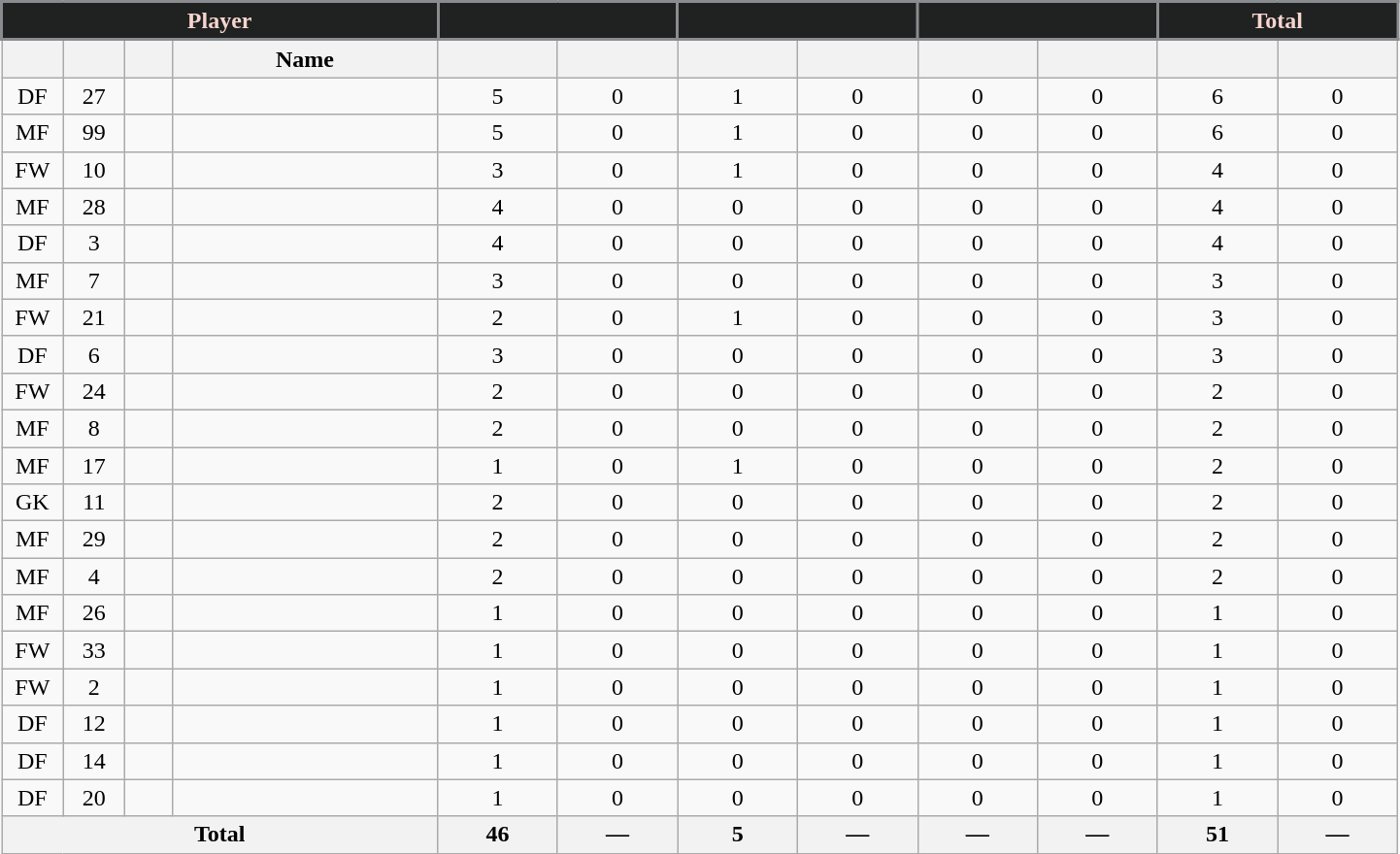<table class="wikitable sortable" style="text-align:center;">
<tr>
<th style="background:#202121; color:#F7D5CF; border:2px solid #898C8F; width:75px;" colspan=4 scope="colgroup">Player</th>
<th style="background:#202121; color:#F7D5CF; border:2px solid #898C8F; width:75px;" colspan=2 scope="colgroup"></th>
<th style="background:#202121; color:#F7D5CF; border:2px solid #898C8F; width:75px;" colspan=2 scope="colgroup"></th>
<th style="background:#202121; color:#F7D5CF; border:2px solid #898C8F; width:75px;" colspan=2 scope="colgroup"></th>
<th style="background:#202121; color:#F7D5CF; border:2px solid #898C8F; width:75px;" colspan=2 scope="colgroup">Total</th>
</tr>
<tr>
<th style="width:35px;" scope="col"></th>
<th style="width:35px;" scope="col"></th>
<th style="width:25px;" scope="col"></th>
<th style="width:175px;" scope="col">Name</th>
<th style="width:75px;" scope="col"></th>
<th style="width:75px;" scope="col"></th>
<th style="width:75px;" scope="col"></th>
<th style="width:75px;" scope="col"></th>
<th style="width:75px;" scope="col"></th>
<th style="width:75px;" scope="col"></th>
<th style="width:75px;" scope="col"></th>
<th style="width:75px;" scope="col"></th>
</tr>
<tr>
<td>DF</td>
<td>27</td>
<td></td>
<td></td>
<td>5</td>
<td>0</td>
<td>1</td>
<td>0</td>
<td>0</td>
<td>0</td>
<td>6</td>
<td>0</td>
</tr>
<tr>
<td>MF</td>
<td>99</td>
<td></td>
<td></td>
<td>5</td>
<td>0</td>
<td>1</td>
<td>0</td>
<td>0</td>
<td>0</td>
<td>6</td>
<td>0</td>
</tr>
<tr>
<td>FW</td>
<td>10</td>
<td></td>
<td></td>
<td>3</td>
<td>0</td>
<td>1</td>
<td>0</td>
<td>0</td>
<td>0</td>
<td>4</td>
<td>0</td>
</tr>
<tr>
<td>MF</td>
<td>28</td>
<td></td>
<td></td>
<td>4</td>
<td>0</td>
<td>0</td>
<td>0</td>
<td>0</td>
<td>0</td>
<td>4</td>
<td>0</td>
</tr>
<tr>
<td>DF</td>
<td>3</td>
<td></td>
<td></td>
<td>4</td>
<td>0</td>
<td>0</td>
<td>0</td>
<td>0</td>
<td>0</td>
<td>4</td>
<td>0</td>
</tr>
<tr>
<td>MF</td>
<td>7</td>
<td></td>
<td></td>
<td>3</td>
<td>0</td>
<td>0</td>
<td>0</td>
<td>0</td>
<td>0</td>
<td>3</td>
<td>0</td>
</tr>
<tr>
<td>FW</td>
<td>21</td>
<td></td>
<td></td>
<td>2</td>
<td>0</td>
<td>1</td>
<td>0</td>
<td>0</td>
<td>0</td>
<td>3</td>
<td>0</td>
</tr>
<tr>
<td>DF</td>
<td>6</td>
<td></td>
<td></td>
<td>3</td>
<td>0</td>
<td>0</td>
<td>0</td>
<td>0</td>
<td>0</td>
<td>3</td>
<td>0</td>
</tr>
<tr>
<td>FW</td>
<td>24</td>
<td></td>
<td></td>
<td>2</td>
<td>0</td>
<td>0</td>
<td>0</td>
<td>0</td>
<td>0</td>
<td>2</td>
<td>0</td>
</tr>
<tr>
<td>MF</td>
<td>8</td>
<td></td>
<td></td>
<td>2</td>
<td>0</td>
<td>0</td>
<td>0</td>
<td>0</td>
<td>0</td>
<td>2</td>
<td>0</td>
</tr>
<tr>
<td>MF</td>
<td>17</td>
<td></td>
<td></td>
<td>1</td>
<td>0</td>
<td>1</td>
<td>0</td>
<td>0</td>
<td>0</td>
<td>2</td>
<td>0</td>
</tr>
<tr>
<td>GK</td>
<td>11</td>
<td></td>
<td></td>
<td>2</td>
<td>0</td>
<td>0</td>
<td>0</td>
<td>0</td>
<td>0</td>
<td>2</td>
<td>0</td>
</tr>
<tr>
<td>MF</td>
<td>29</td>
<td></td>
<td></td>
<td>2</td>
<td>0</td>
<td>0</td>
<td>0</td>
<td>0</td>
<td>0</td>
<td>2</td>
<td>0</td>
</tr>
<tr>
<td>MF</td>
<td>4</td>
<td></td>
<td></td>
<td>2</td>
<td>0</td>
<td>0</td>
<td>0</td>
<td>0</td>
<td>0</td>
<td>2</td>
<td>0</td>
</tr>
<tr>
<td>MF</td>
<td>26</td>
<td></td>
<td></td>
<td>1</td>
<td>0</td>
<td>0</td>
<td>0</td>
<td>0</td>
<td>0</td>
<td>1</td>
<td>0</td>
</tr>
<tr>
<td>FW</td>
<td>33</td>
<td></td>
<td></td>
<td>1</td>
<td>0</td>
<td>0</td>
<td>0</td>
<td>0</td>
<td>0</td>
<td>1</td>
<td>0</td>
</tr>
<tr>
<td>FW</td>
<td>2</td>
<td></td>
<td></td>
<td>1</td>
<td>0</td>
<td>0</td>
<td>0</td>
<td>0</td>
<td>0</td>
<td>1</td>
<td>0</td>
</tr>
<tr>
<td>DF</td>
<td>12</td>
<td></td>
<td></td>
<td>1</td>
<td>0</td>
<td>0</td>
<td>0</td>
<td>0</td>
<td>0</td>
<td>1</td>
<td>0</td>
</tr>
<tr>
<td>DF</td>
<td>14</td>
<td></td>
<td></td>
<td>1</td>
<td>0</td>
<td>0</td>
<td>0</td>
<td>0</td>
<td>0</td>
<td>1</td>
<td>0</td>
</tr>
<tr>
<td>DF</td>
<td>20</td>
<td></td>
<td></td>
<td>1</td>
<td>0</td>
<td>0</td>
<td>0</td>
<td>0</td>
<td>0</td>
<td>1</td>
<td>0</td>
</tr>
<tr>
<th colspan="4" scope="row">Total</th>
<th>46</th>
<th>—</th>
<th>5</th>
<th>—</th>
<th>—</th>
<th>—</th>
<th>51</th>
<th>—</th>
</tr>
</table>
